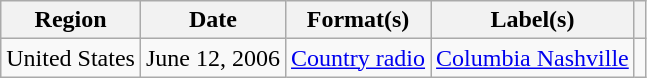<table class="wikitable">
<tr>
<th>Region</th>
<th>Date</th>
<th>Format(s)</th>
<th>Label(s)</th>
<th></th>
</tr>
<tr>
<td>United States</td>
<td>June 12, 2006</td>
<td><a href='#'>Country radio</a></td>
<td><a href='#'>Columbia Nashville</a></td>
<td></td>
</tr>
</table>
